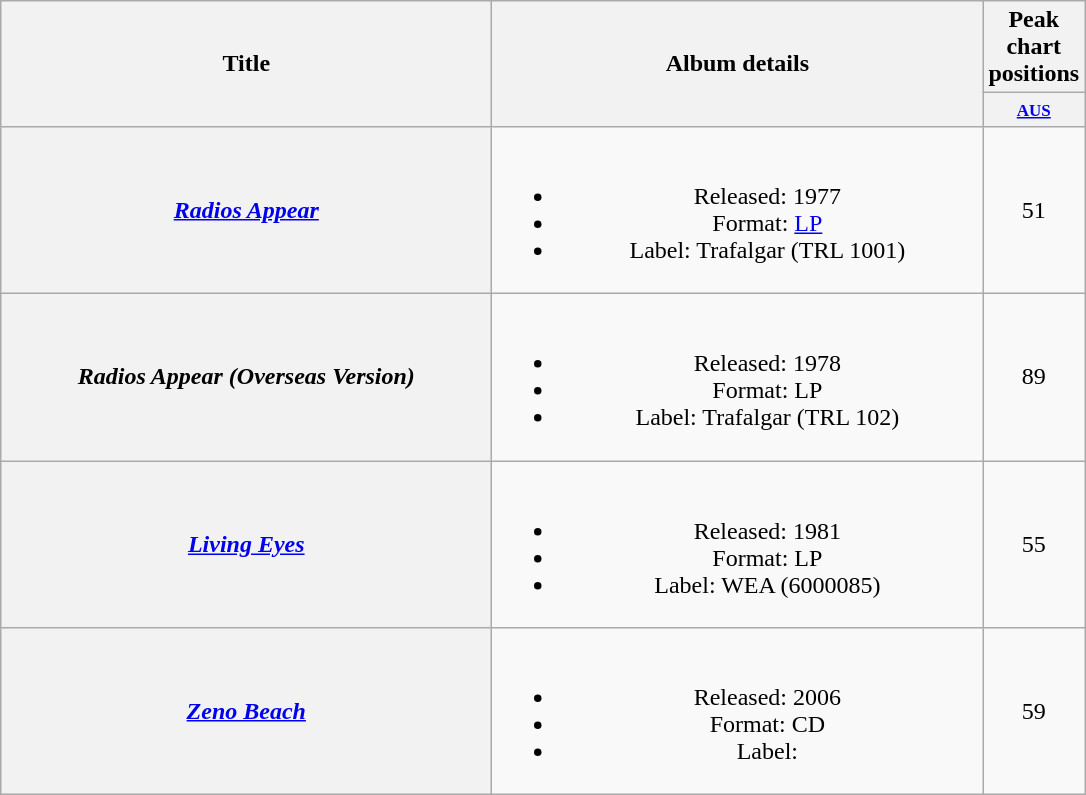<table class="wikitable plainrowheaders" style="text-align:center;" border="1">
<tr>
<th scope="col" rowspan="2" style="width:20em;">Title</th>
<th scope="col" rowspan="2" style="width:20em;">Album details</th>
<th scope="col" colspan="1">Peak chart positions</th>
</tr>
<tr>
<th scope="col" style="width:3em; font-size:85%"><small><a href='#'>AUS</a></small><br></th>
</tr>
<tr>
<th scope="row"><em><a href='#'>Radios Appear</a></em></th>
<td><br><ul><li>Released: 1977</li><li>Format: <a href='#'>LP</a></li><li>Label: Trafalgar (TRL 1001)</li></ul></td>
<td>51</td>
</tr>
<tr>
<th scope="row"><em>Radios Appear (Overseas Version)</em></th>
<td><br><ul><li>Released: 1978</li><li>Format: LP</li><li>Label: Trafalgar (TRL 102)</li></ul></td>
<td>89</td>
</tr>
<tr>
<th scope="row"><em><a href='#'>Living Eyes</a></em></th>
<td><br><ul><li>Released: 1981</li><li>Format: LP</li><li>Label: WEA (6000085)</li></ul></td>
<td>55</td>
</tr>
<tr>
<th scope="row"><em><a href='#'>Zeno Beach</a></em></th>
<td><br><ul><li>Released: 2006</li><li>Format: CD</li><li>Label:</li></ul></td>
<td>59</td>
</tr>
</table>
